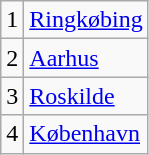<table class="wikitable">
<tr>
<td>1</td>
<td><a href='#'>Ringkøbing</a></td>
</tr>
<tr>
<td>2</td>
<td><a href='#'>Aarhus</a></td>
</tr>
<tr>
<td>3</td>
<td><a href='#'>Roskilde</a></td>
</tr>
<tr>
<td>4</td>
<td><a href='#'>København</a></td>
</tr>
</table>
